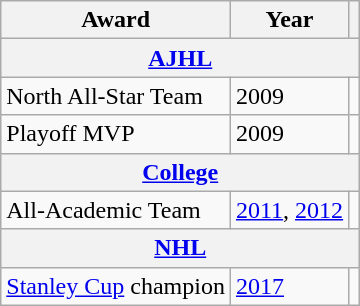<table class="wikitable">
<tr>
<th>Award</th>
<th>Year</th>
<th></th>
</tr>
<tr>
<th colspan="3"><a href='#'>AJHL</a></th>
</tr>
<tr>
<td>North All-Star Team</td>
<td>2009</td>
<td></td>
</tr>
<tr>
<td>Playoff MVP</td>
<td>2009</td>
<td></td>
</tr>
<tr>
<th colspan="3"><a href='#'>College</a></th>
</tr>
<tr>
<td>All-Academic Team</td>
<td><a href='#'>2011</a>, <a href='#'>2012</a></td>
<td></td>
</tr>
<tr>
<th colspan="3"><a href='#'>NHL</a></th>
</tr>
<tr>
<td><a href='#'>Stanley Cup</a> champion</td>
<td><a href='#'>2017</a></td>
<td></td>
</tr>
</table>
